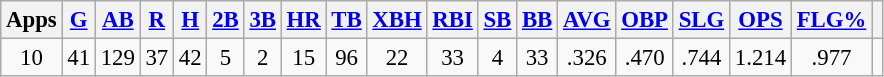<table class="wikitable" style="font-size:95%;text-align:center;">
<tr>
<th>Apps</th>
<th><a href='#'>G</a></th>
<th><a href='#'>AB</a></th>
<th><a href='#'>R</a></th>
<th><a href='#'>H</a></th>
<th><a href='#'>2B</a></th>
<th><a href='#'>3B</a></th>
<th><a href='#'>HR</a></th>
<th><a href='#'>TB</a></th>
<th><a href='#'>XBH</a></th>
<th><a href='#'>RBI</a></th>
<th><a href='#'>SB</a></th>
<th><a href='#'>BB</a></th>
<th><a href='#'>AVG</a></th>
<th><a href='#'>OBP</a></th>
<th><a href='#'>SLG</a></th>
<th><a href='#'>OPS</a></th>
<th><a href='#'>FLG%</a></th>
<th></th>
</tr>
<tr>
<td>10</td>
<td>41</td>
<td>129</td>
<td>37</td>
<td>42</td>
<td>5</td>
<td>2</td>
<td>15</td>
<td>96</td>
<td>22</td>
<td>33</td>
<td>4</td>
<td>33</td>
<td>.326</td>
<td>.470</td>
<td>.744</td>
<td>1.214</td>
<td>.977</td>
<td></td>
</tr>
</table>
